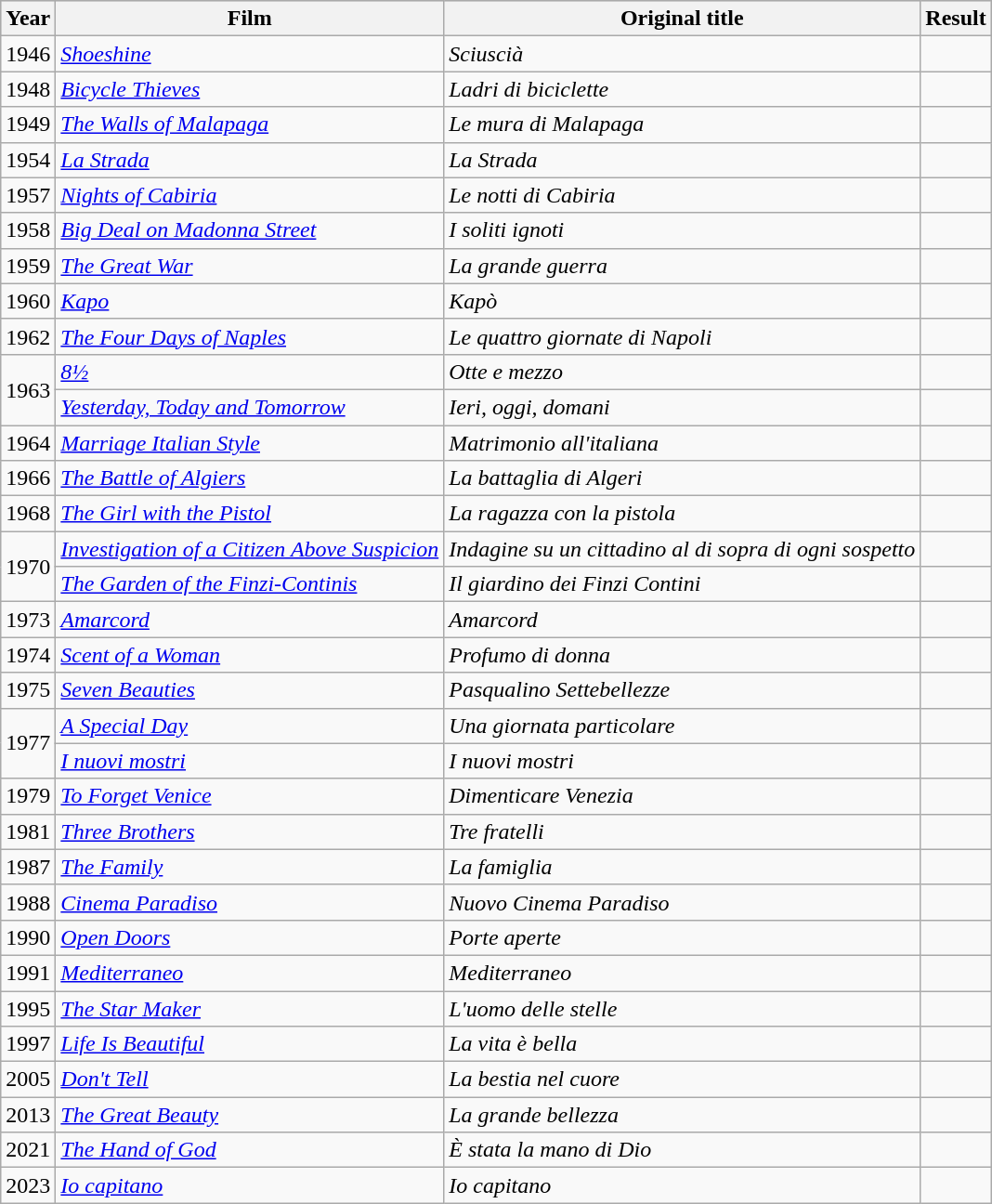<table class="wikitable">
<tr bgcolor="#cccccc">
<th>Year</th>
<th>Film</th>
<th>Original title</th>
<th>Result</th>
</tr>
<tr>
<td>1946</td>
<td><em><a href='#'>Shoeshine</a></em></td>
<td><em>Sciuscià</em></td>
<td></td>
</tr>
<tr>
<td>1948</td>
<td><em><a href='#'>Bicycle Thieves</a></em></td>
<td><em>Ladri di biciclette</em></td>
<td></td>
</tr>
<tr>
<td>1949</td>
<td><em><a href='#'>The Walls of Malapaga</a></em></td>
<td><em>Le mura di Malapaga</em></td>
<td></td>
</tr>
<tr>
<td>1954</td>
<td><em><a href='#'>La Strada</a></em></td>
<td><em>La Strada</em></td>
<td></td>
</tr>
<tr>
<td>1957</td>
<td><em><a href='#'>Nights of Cabiria</a></em></td>
<td><em>Le notti di Cabiria</em></td>
<td></td>
</tr>
<tr>
<td>1958</td>
<td><em><a href='#'>Big Deal on Madonna Street</a></em></td>
<td><em>I soliti ignoti</em></td>
<td></td>
</tr>
<tr>
<td>1959</td>
<td><em><a href='#'>The Great War</a></em></td>
<td><em>La grande guerra</em></td>
<td></td>
</tr>
<tr>
<td>1960</td>
<td><em><a href='#'>Kapo</a></em></td>
<td><em>Kapò</em></td>
<td></td>
</tr>
<tr>
<td>1962</td>
<td><em><a href='#'>The Four Days of Naples</a></em></td>
<td><em>Le quattro giornate di Napoli</em></td>
<td></td>
</tr>
<tr>
<td rowspan="2">1963</td>
<td><em><a href='#'>8½</a></em></td>
<td><em>Otte e mezzo</em></td>
<td></td>
</tr>
<tr>
<td><em><a href='#'>Yesterday, Today and Tomorrow</a></em></td>
<td><em>Ieri, oggi, domani</em></td>
<td></td>
</tr>
<tr>
<td>1964</td>
<td><em><a href='#'>Marriage Italian Style</a></em></td>
<td><em>Matrimonio all'italiana</em></td>
<td></td>
</tr>
<tr>
<td>1966</td>
<td><em><a href='#'>The Battle of Algiers</a></em></td>
<td><em>La battaglia di Algeri</em></td>
<td></td>
</tr>
<tr>
<td>1968</td>
<td><em><a href='#'>The Girl with the Pistol</a></em></td>
<td><em>La ragazza con la pistola</em></td>
<td></td>
</tr>
<tr>
<td rowspan="2">1970</td>
<td><em><a href='#'>Investigation of a Citizen Above Suspicion</a></em></td>
<td><em>Indagine su un cittadino al di sopra di ogni sospetto</em></td>
<td></td>
</tr>
<tr>
<td><em><a href='#'>The Garden of the Finzi-Continis</a></em></td>
<td><em>Il giardino dei Finzi Contini</em></td>
<td></td>
</tr>
<tr>
<td>1973</td>
<td><em><a href='#'>Amarcord</a></em></td>
<td><em>Amarcord</em></td>
<td></td>
</tr>
<tr>
<td>1974</td>
<td><em><a href='#'>Scent of a Woman</a></em></td>
<td><em>Profumo di donna</em></td>
<td></td>
</tr>
<tr>
<td>1975</td>
<td><em><a href='#'>Seven Beauties</a></em></td>
<td><em>Pasqualino Settebellezze</em></td>
<td></td>
</tr>
<tr>
<td rowspan="2">1977</td>
<td><em><a href='#'>A Special Day</a></em></td>
<td><em>Una giornata particolare</em></td>
<td></td>
</tr>
<tr>
<td><em><a href='#'>I nuovi mostri</a></em></td>
<td><em>I nuovi mostri</em></td>
<td></td>
</tr>
<tr>
<td>1979</td>
<td><em><a href='#'>To Forget Venice</a></em></td>
<td><em>Dimenticare Venezia</em></td>
<td></td>
</tr>
<tr>
<td>1981</td>
<td><em><a href='#'>Three Brothers</a></em></td>
<td><em>Tre fratelli</em></td>
<td></td>
</tr>
<tr>
<td>1987</td>
<td><em><a href='#'>The Family</a></em></td>
<td><em>La famiglia</em></td>
<td></td>
</tr>
<tr>
<td>1988</td>
<td><em><a href='#'>Cinema Paradiso</a></em></td>
<td><em>Nuovo Cinema Paradiso</em></td>
<td></td>
</tr>
<tr>
<td>1990</td>
<td><em><a href='#'>Open Doors</a></em></td>
<td><em>Porte aperte</em></td>
<td></td>
</tr>
<tr>
<td>1991</td>
<td><em><a href='#'>Mediterraneo</a></em></td>
<td><em>Mediterraneo</em></td>
<td></td>
</tr>
<tr>
<td>1995</td>
<td><em><a href='#'>The Star Maker</a></em></td>
<td><em>L'uomo delle stelle</em></td>
<td></td>
</tr>
<tr>
<td>1997</td>
<td><em><a href='#'>Life Is Beautiful</a></em></td>
<td><em>La vita è bella</em></td>
<td></td>
</tr>
<tr>
<td>2005</td>
<td><em><a href='#'>Don't Tell</a></em></td>
<td><em>La bestia nel cuore</em></td>
<td></td>
</tr>
<tr>
<td>2013</td>
<td><em><a href='#'>The Great Beauty</a></em></td>
<td><em>La grande bellezza</em></td>
<td></td>
</tr>
<tr>
<td>2021</td>
<td><em><a href='#'>The Hand of God</a></em></td>
<td><em>È stata la mano di Dio</em></td>
<td></td>
</tr>
<tr>
<td>2023</td>
<td><em><a href='#'>Io capitano</a></em></td>
<td><em>Io capitano</em></td>
<td></td>
</tr>
</table>
